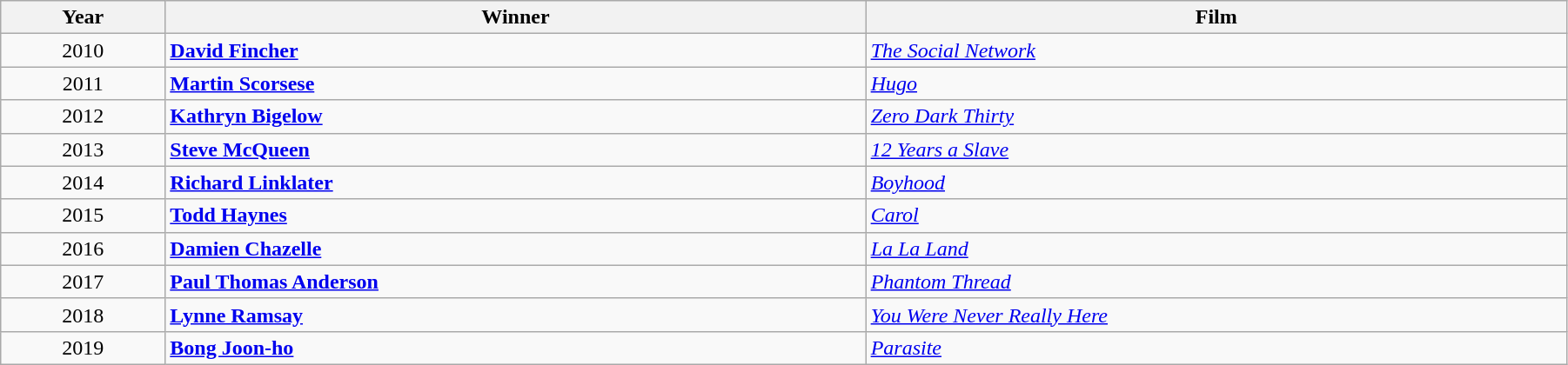<table class="wikitable" width="95%" cellpadding="5">
<tr>
<th width="100"><strong>Year</strong></th>
<th width="450"><strong>Winner</strong></th>
<th width="450"><strong>Film</strong></th>
</tr>
<tr>
<td style="text-align:center;">2010</td>
<td><strong><a href='#'>David Fincher</a></strong></td>
<td><em><a href='#'>The Social Network</a></em></td>
</tr>
<tr>
<td style="text-align:center;">2011</td>
<td><strong><a href='#'>Martin Scorsese</a></strong></td>
<td><em><a href='#'>Hugo</a></em></td>
</tr>
<tr>
<td style="text-align:center;">2012</td>
<td><strong><a href='#'>Kathryn Bigelow</a></strong></td>
<td><em><a href='#'>Zero Dark Thirty</a></em></td>
</tr>
<tr>
<td style="text-align:center;">2013</td>
<td><strong><a href='#'>Steve McQueen</a></strong></td>
<td><em><a href='#'>12 Years a Slave</a></em></td>
</tr>
<tr>
<td style="text-align:center;">2014</td>
<td><strong><a href='#'>Richard Linklater</a></strong></td>
<td><em><a href='#'>Boyhood</a></em></td>
</tr>
<tr>
<td style="text-align:center;">2015</td>
<td><strong><a href='#'>Todd Haynes</a></strong></td>
<td><em><a href='#'>Carol</a></em></td>
</tr>
<tr>
<td style="text-align:center;">2016</td>
<td><strong><a href='#'>Damien Chazelle</a></strong></td>
<td><em><a href='#'>La La Land</a></em></td>
</tr>
<tr>
<td style="text-align:center;">2017</td>
<td><strong><a href='#'>Paul Thomas Anderson</a></strong></td>
<td><em><a href='#'>Phantom Thread</a></em></td>
</tr>
<tr>
<td style="text-align:center;">2018</td>
<td><strong><a href='#'>Lynne Ramsay</a></strong></td>
<td><em><a href='#'>You Were Never Really Here</a></em></td>
</tr>
<tr>
<td style="text-align:center;">2019</td>
<td><strong><a href='#'>Bong Joon-ho</a></strong></td>
<td><em><a href='#'>Parasite</a></em></td>
</tr>
</table>
